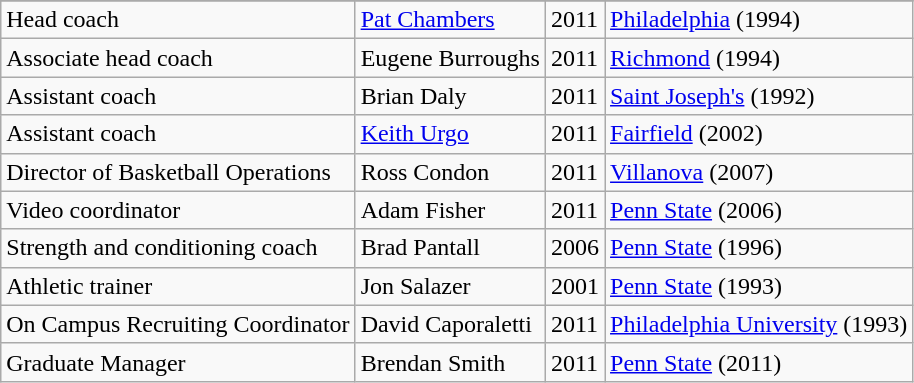<table class="wikitable" style">
<tr>
</tr>
<tr>
<td>Head coach</td>
<td><a href='#'>Pat Chambers</a></td>
<td>2011</td>
<td><a href='#'>Philadelphia</a> (1994)</td>
</tr>
<tr>
<td>Associate head coach</td>
<td>Eugene Burroughs</td>
<td>2011</td>
<td><a href='#'>Richmond</a> (1994)</td>
</tr>
<tr>
<td>Assistant coach</td>
<td>Brian Daly</td>
<td>2011</td>
<td><a href='#'>Saint Joseph's</a> (1992)</td>
</tr>
<tr>
<td>Assistant coach</td>
<td><a href='#'>Keith Urgo</a></td>
<td>2011</td>
<td><a href='#'>Fairfield</a> (2002)</td>
</tr>
<tr>
<td>Director of Basketball Operations</td>
<td>Ross Condon</td>
<td>2011</td>
<td><a href='#'>Villanova</a> (2007)</td>
</tr>
<tr>
<td>Video coordinator</td>
<td>Adam Fisher</td>
<td>2011</td>
<td><a href='#'>Penn State</a> (2006)</td>
</tr>
<tr>
<td>Strength and conditioning coach</td>
<td>Brad Pantall</td>
<td>2006</td>
<td><a href='#'>Penn State</a> (1996)</td>
</tr>
<tr>
<td>Athletic trainer</td>
<td>Jon Salazer</td>
<td>2001</td>
<td><a href='#'>Penn State</a> (1993)</td>
</tr>
<tr>
<td>On Campus Recruiting Coordinator</td>
<td>David Caporaletti</td>
<td>2011</td>
<td><a href='#'>Philadelphia University</a> (1993)</td>
</tr>
<tr>
<td>Graduate Manager</td>
<td>Brendan Smith</td>
<td>2011</td>
<td><a href='#'>Penn State</a> (2011)</td>
</tr>
</table>
